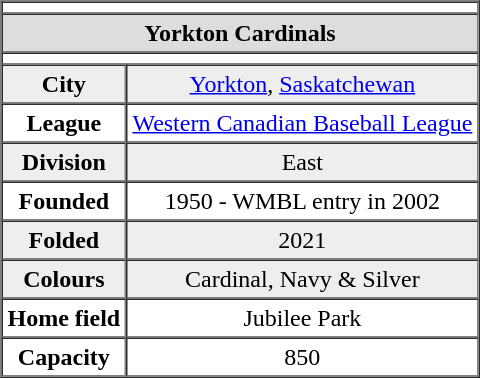<table border=1 align=right cellpadding=3 cellspacing=0 width=320 style = "margin-left: 0.5em">
<tr align="center">
<td colspan=2></td>
</tr>
<tr align="center" bgcolor="#dddddd">
<td colspan=2><strong>Yorkton Cardinals</strong></td>
</tr>
<tr align="center">
<td colspan=2></td>
</tr>
<tr align="center" bgcolor="#eeeeee">
<td><strong>City</strong></td>
<td><a href='#'>Yorkton</a>, <a href='#'>Saskatchewan</a></td>
</tr>
<tr align="center">
<td><strong>League</strong></td>
<td><a href='#'>Western Canadian Baseball League</a></td>
</tr>
<tr align="center"  bgcolor="#eeeeee">
<td><strong>Division</strong></td>
<td>East</td>
</tr>
<tr align="center">
<td><strong>Founded</strong></td>
<td>1950 - WMBL entry in 2002</td>
</tr>
<tr align="center" bgcolor="#eeeeee">
<td><strong>Folded</strong></td>
<td>2021</td>
</tr>
<tr align="center" bgcolor="#eeeeee">
<td><strong>Colours</strong></td>
<td>Cardinal, Navy & Silver</td>
</tr>
<tr align="center">
<td><strong>Home field</strong></td>
<td>Jubilee Park</td>
</tr>
<tr align="center">
<td><strong>Capacity</strong></td>
<td>850</td>
</tr>
</table>
